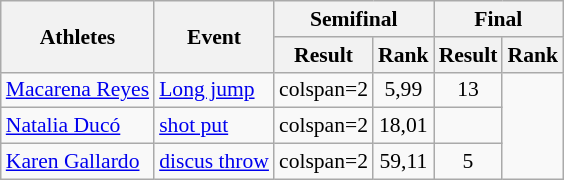<table class="wikitable" border="1" style="font-size:90%">
<tr>
<th rowspan=2>Athletes</th>
<th rowspan=2>Event</th>
<th colspan=2>Semifinal</th>
<th colspan=2>Final</th>
</tr>
<tr>
<th>Result</th>
<th>Rank</th>
<th>Result</th>
<th>Rank</th>
</tr>
<tr>
<td><a href='#'>Macarena Reyes</a></td>
<td><a href='#'>Long jump</a></td>
<td>colspan=2 </td>
<td align=center>5,99</td>
<td align=center>13</td>
</tr>
<tr>
<td><a href='#'>Natalia Ducó</a></td>
<td><a href='#'>shot put</a></td>
<td>colspan=2 </td>
<td align=center>18,01</td>
<td align=center></td>
</tr>
<tr>
<td><a href='#'>Karen Gallardo</a></td>
<td><a href='#'>discus throw</a></td>
<td>colspan=2 </td>
<td align=center>59,11</td>
<td align=center>5</td>
</tr>
</table>
